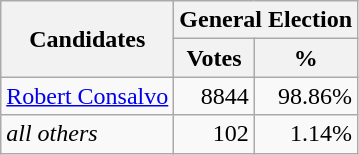<table class=wikitable>
<tr>
<th colspan=1 rowspan=2><strong>Candidates</strong></th>
<th colspan=2><strong>General Election</strong></th>
</tr>
<tr>
<th>Votes</th>
<th>%</th>
</tr>
<tr>
<td><a href='#'>Robert Consalvo</a></td>
<td align="right">8844</td>
<td align="right">98.86%</td>
</tr>
<tr>
<td><em>all others</em></td>
<td align="right">102</td>
<td align="right">1.14%</td>
</tr>
</table>
